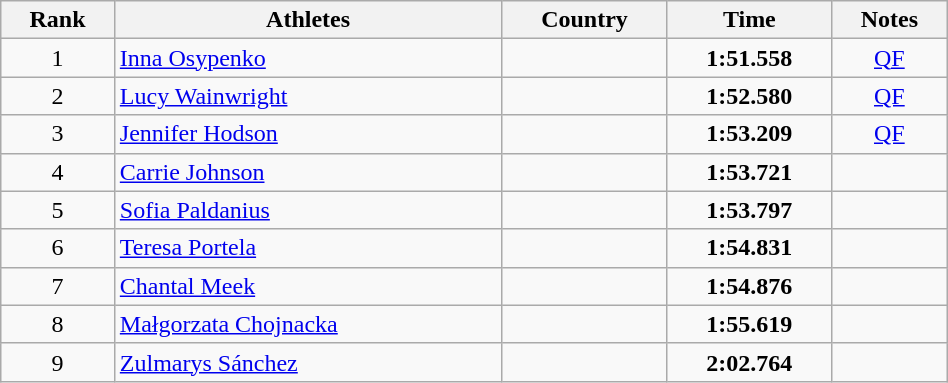<table class="wikitable sortable" width=50% style="text-align:center">
<tr>
<th>Rank</th>
<th>Athletes</th>
<th>Country</th>
<th>Time</th>
<th>Notes</th>
</tr>
<tr>
<td>1</td>
<td align=left><a href='#'>Inna Osypenko</a></td>
<td align=left></td>
<td><strong>1:51.558</strong></td>
<td><a href='#'>QF</a></td>
</tr>
<tr>
<td>2</td>
<td align=left><a href='#'>Lucy Wainwright</a></td>
<td align=left></td>
<td><strong>1:52.580</strong></td>
<td><a href='#'>QF</a></td>
</tr>
<tr>
<td>3</td>
<td align=left><a href='#'>Jennifer Hodson</a></td>
<td align=left></td>
<td><strong>1:53.209</strong></td>
<td><a href='#'>QF</a></td>
</tr>
<tr>
<td>4</td>
<td align=left><a href='#'>Carrie Johnson</a></td>
<td align=left></td>
<td><strong>1:53.721</strong></td>
<td></td>
</tr>
<tr>
<td>5</td>
<td align=left><a href='#'>Sofia Paldanius</a></td>
<td align=left></td>
<td><strong>1:53.797</strong></td>
<td></td>
</tr>
<tr>
<td>6</td>
<td align=left><a href='#'>Teresa Portela</a></td>
<td align=left></td>
<td><strong>1:54.831</strong></td>
<td></td>
</tr>
<tr>
<td>7</td>
<td align=left><a href='#'>Chantal Meek</a></td>
<td align=left></td>
<td><strong>1:54.876</strong></td>
<td></td>
</tr>
<tr>
<td>8</td>
<td align=left><a href='#'>Małgorzata Chojnacka</a></td>
<td align=left></td>
<td><strong>1:55.619</strong></td>
<td></td>
</tr>
<tr>
<td>9</td>
<td align=left><a href='#'>Zulmarys Sánchez</a></td>
<td align=left></td>
<td><strong>2:02.764</strong></td>
<td></td>
</tr>
</table>
